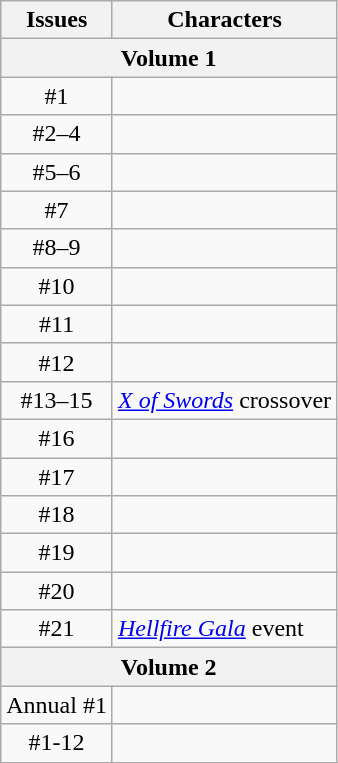<table class="wikitable plainrowheaders" border="1">
<tr>
<th scope="col">Issues</th>
<th scope="col">Characters</th>
</tr>
<tr>
<th scope="col" colspan="2">Volume 1</th>
</tr>
<tr>
<td align="center">#1</td>
<td></td>
</tr>
<tr>
<td align="center">#2–4</td>
<td></td>
</tr>
<tr>
<td align="center">#5–6</td>
<td></td>
</tr>
<tr>
<td align="center">#7</td>
<td></td>
</tr>
<tr>
<td align="center">#8–9</td>
<td></td>
</tr>
<tr>
<td align="center">#10</td>
<td></td>
</tr>
<tr>
<td align="center">#11</td>
<td></td>
</tr>
<tr>
<td align="center">#12</td>
<td></td>
</tr>
<tr>
<td align="center">#13–15</td>
<td><em><a href='#'>X of Swords</a></em> crossover</td>
</tr>
<tr>
<td align="center">#16</td>
<td></td>
</tr>
<tr>
<td align="center">#17</td>
<td></td>
</tr>
<tr>
<td align="center">#18</td>
<td></td>
</tr>
<tr>
<td align="center">#19</td>
<td></td>
</tr>
<tr>
<td align="center">#20</td>
<td></td>
</tr>
<tr>
<td align="center">#21</td>
<td><em><a href='#'>Hellfire Gala</a></em> event</td>
</tr>
<tr>
<th scope="col" colspan="2">Volume 2</th>
</tr>
<tr>
<td align="center">Annual #1</td>
<td></td>
</tr>
<tr>
<td align="center">#1-12</td>
<td></td>
</tr>
<tr>
</tr>
</table>
